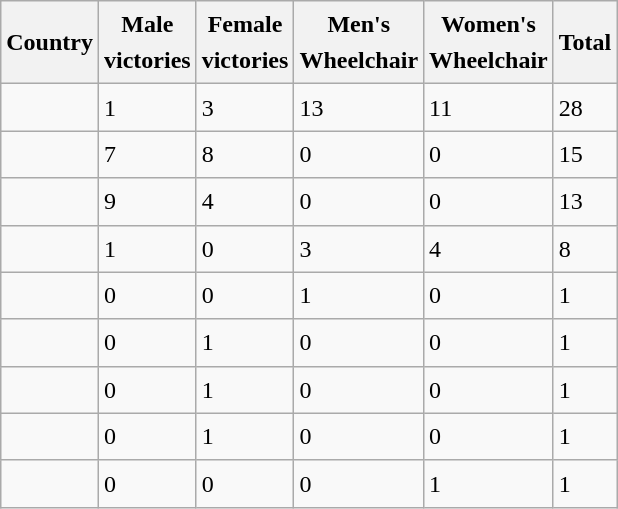<table class="wikitable sortable" style="font-size:1.00em; line-height:1.5em;">
<tr>
<th>Country</th>
<th>Male<br>victories</th>
<th>Female<br>victories</th>
<th>Men's<br>Wheelchair</th>
<th>Women's<br> Wheelchair</th>
<th>Total</th>
</tr>
<tr>
<td></td>
<td>1</td>
<td>3</td>
<td>13</td>
<td>11</td>
<td>28</td>
</tr>
<tr>
<td></td>
<td>7</td>
<td>8</td>
<td>0</td>
<td>0</td>
<td>15</td>
</tr>
<tr>
<td></td>
<td>9</td>
<td>4</td>
<td>0</td>
<td>0</td>
<td>13</td>
</tr>
<tr>
<td></td>
<td>1</td>
<td>0</td>
<td>3</td>
<td>4</td>
<td>8</td>
</tr>
<tr>
<td></td>
<td>0</td>
<td>0</td>
<td>1</td>
<td>0</td>
<td>1</td>
</tr>
<tr>
<td></td>
<td>0</td>
<td>1</td>
<td>0</td>
<td>0</td>
<td>1</td>
</tr>
<tr>
<td></td>
<td>0</td>
<td>1</td>
<td>0</td>
<td>0</td>
<td>1</td>
</tr>
<tr>
<td></td>
<td>0</td>
<td>1</td>
<td>0</td>
<td>0</td>
<td>1</td>
</tr>
<tr>
<td></td>
<td>0</td>
<td>0</td>
<td>0</td>
<td>1</td>
<td>1</td>
</tr>
</table>
